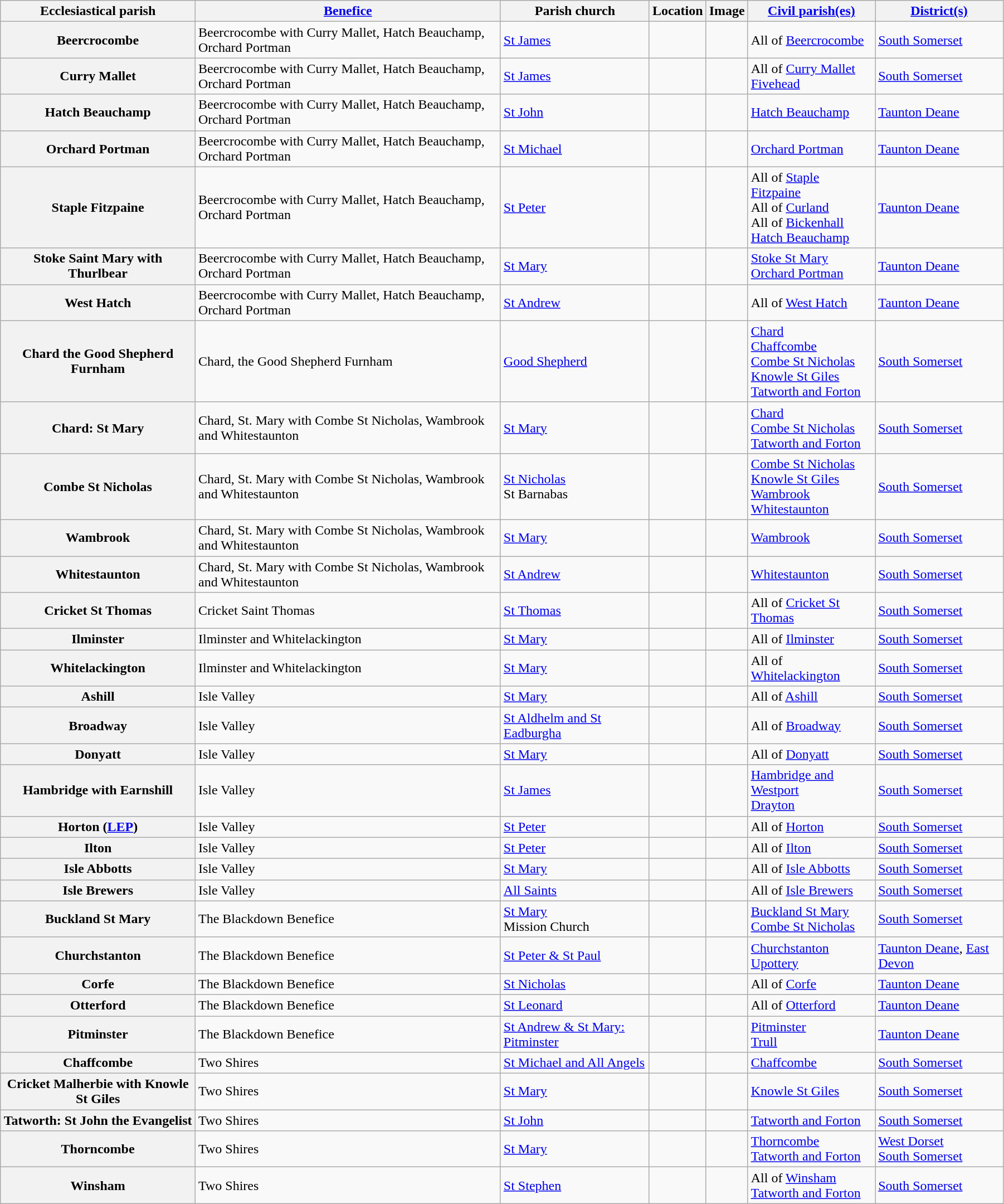<table class="wikitable sortable" style="width:95%;">
<tr>
<th scope="col">Ecclesiastical parish</th>
<th scope="col"><a href='#'>Benefice</a></th>
<th scope="col">Parish church</th>
<th scope="col">Location</th>
<th scope="col" class="unsortable">Image</th>
<th scope="col"><a href='#'>Civil parish(es)</a></th>
<th scope="col"><a href='#'>District(s)</a></th>
</tr>
<tr>
<th scope="row">Beercrocombe</th>
<td>Beercrocombe with Curry Mallet, Hatch Beauchamp, Orchard Portman</td>
<td><a href='#'>St James</a></td>
<td><small></small></td>
<td></td>
<td>All of <a href='#'>Beercrocombe</a></td>
<td><a href='#'>South Somerset</a></td>
</tr>
<tr>
<th scope="row">Curry Mallet</th>
<td>Beercrocombe with Curry Mallet, Hatch Beauchamp, Orchard Portman</td>
<td><a href='#'>St James</a></td>
<td><small></small></td>
<td></td>
<td>All of <a href='#'>Curry Mallet</a><br> <a href='#'>Fivehead</a></td>
<td><a href='#'>South Somerset</a></td>
</tr>
<tr>
<th scope="row">Hatch Beauchamp</th>
<td>Beercrocombe with Curry Mallet, Hatch Beauchamp, Orchard Portman</td>
<td><a href='#'>St John</a></td>
<td><small></small></td>
<td></td>
<td><a href='#'>Hatch Beauchamp</a></td>
<td><a href='#'>Taunton Deane</a></td>
</tr>
<tr>
<th scope="row">Orchard Portman</th>
<td>Beercrocombe with Curry Mallet, Hatch Beauchamp, Orchard Portman</td>
<td><a href='#'>St Michael</a></td>
<td><small></small></td>
<td></td>
<td><a href='#'>Orchard Portman</a></td>
<td><a href='#'>Taunton Deane</a></td>
</tr>
<tr>
<th scope="row">Staple Fitzpaine</th>
<td>Beercrocombe with Curry Mallet, Hatch Beauchamp, Orchard Portman</td>
<td><a href='#'>St Peter</a></td>
<td><small></small></td>
<td></td>
<td>All of <a href='#'>Staple Fitzpaine</a><br> All of <a href='#'>Curland</a><br>All of <a href='#'>Bickenhall</a><br> <a href='#'>Hatch Beauchamp</a></td>
<td><a href='#'>Taunton Deane</a></td>
</tr>
<tr>
<th scope="row">Stoke Saint Mary with Thurlbear</th>
<td>Beercrocombe with Curry Mallet, Hatch Beauchamp, Orchard Portman</td>
<td><a href='#'>St Mary</a></td>
<td><small></small></td>
<td></td>
<td><a href='#'>Stoke St Mary</a><br> <a href='#'>Orchard Portman</a></td>
<td><a href='#'>Taunton Deane</a></td>
</tr>
<tr>
<th scope="row">West Hatch</th>
<td>Beercrocombe with Curry Mallet, Hatch Beauchamp, Orchard Portman</td>
<td><a href='#'>St Andrew</a></td>
<td><small></small></td>
<td></td>
<td>All of <a href='#'>West Hatch</a></td>
<td><a href='#'>Taunton Deane</a></td>
</tr>
<tr>
<th scope="row">Chard the Good Shepherd Furnham</th>
<td>Chard, the Good Shepherd Furnham</td>
<td><a href='#'>Good Shepherd</a></td>
<td><small></small></td>
<td></td>
<td><a href='#'>Chard</a><br> <a href='#'>Chaffcombe</a><br> <a href='#'>Combe St Nicholas</a><br> <a href='#'>Knowle St Giles</a><br> <a href='#'>Tatworth and Forton</a></td>
<td><a href='#'>South Somerset</a></td>
</tr>
<tr>
<th scope="row">Chard: St Mary</th>
<td>Chard, St. Mary with Combe St Nicholas, Wambrook and Whitestaunton</td>
<td><a href='#'>St Mary</a></td>
<td><small></small></td>
<td></td>
<td><a href='#'>Chard</a><br> <a href='#'>Combe St Nicholas</a><br> <a href='#'>Tatworth and Forton</a></td>
<td><a href='#'>South Somerset</a></td>
</tr>
<tr>
<th scope="row">Combe St Nicholas</th>
<td>Chard, St. Mary with Combe St Nicholas, Wambrook and Whitestaunton</td>
<td><a href='#'>St Nicholas</a><br>St Barnabas</td>
<td><small></small></td>
<td></td>
<td><a href='#'>Combe St Nicholas</a><br> <a href='#'>Knowle St Giles</a><br> <a href='#'>Wambrook</a><br> <a href='#'>Whitestaunton</a></td>
<td><a href='#'>South Somerset</a></td>
</tr>
<tr>
<th scope="row">Wambrook</th>
<td>Chard, St. Mary with Combe St Nicholas, Wambrook and Whitestaunton</td>
<td><a href='#'>St Mary</a></td>
<td><small></small></td>
<td></td>
<td><a href='#'>Wambrook</a></td>
<td><a href='#'>South Somerset</a></td>
</tr>
<tr>
<th scope="row">Whitestaunton</th>
<td>Chard, St. Mary with Combe St Nicholas, Wambrook and Whitestaunton</td>
<td><a href='#'>St Andrew</a></td>
<td><small></small></td>
<td></td>
<td><a href='#'>Whitestaunton</a></td>
<td><a href='#'>South Somerset</a></td>
</tr>
<tr>
<th scope="row">Cricket St Thomas</th>
<td>Cricket Saint Thomas</td>
<td><a href='#'>St Thomas</a></td>
<td><small></small></td>
<td></td>
<td>All of <a href='#'>Cricket St Thomas</a></td>
<td><a href='#'>South Somerset</a></td>
</tr>
<tr>
<th scope="row">Ilminster</th>
<td>Ilminster and Whitelackington</td>
<td><a href='#'>St Mary</a></td>
<td><small></small></td>
<td></td>
<td>All of <a href='#'>Ilminster</a></td>
<td><a href='#'>South Somerset</a></td>
</tr>
<tr>
<th scope="row">Whitelackington</th>
<td>Ilminster and Whitelackington</td>
<td><a href='#'>St Mary</a></td>
<td><small></small></td>
<td></td>
<td>All of <a href='#'>Whitelackington</a></td>
<td><a href='#'>South Somerset</a></td>
</tr>
<tr>
<th scope="row">Ashill</th>
<td>Isle Valley</td>
<td><a href='#'>St Mary</a></td>
<td><small></small></td>
<td></td>
<td>All of <a href='#'>Ashill</a></td>
<td><a href='#'>South Somerset</a></td>
</tr>
<tr>
<th scope="row">Broadway</th>
<td>Isle Valley</td>
<td><a href='#'>St Aldhelm and St Eadburgha</a></td>
<td><small></small></td>
<td></td>
<td>All of <a href='#'>Broadway</a></td>
<td><a href='#'>South Somerset</a></td>
</tr>
<tr>
<th scope="row">Donyatt</th>
<td>Isle Valley</td>
<td><a href='#'>St Mary</a></td>
<td><small></small></td>
<td></td>
<td>All of <a href='#'>Donyatt</a></td>
<td><a href='#'>South Somerset</a></td>
</tr>
<tr>
<th scope="row">Hambridge with Earnshill</th>
<td>Isle Valley</td>
<td><a href='#'>St James</a></td>
<td><small></small></td>
<td></td>
<td><a href='#'>Hambridge and Westport</a><br> <a href='#'>Drayton</a></td>
<td><a href='#'>South Somerset</a></td>
</tr>
<tr>
<th scope="row">Horton (<a href='#'>LEP</a>)</th>
<td>Isle Valley</td>
<td><a href='#'>St Peter</a></td>
<td><small></small></td>
<td></td>
<td>All of <a href='#'>Horton</a></td>
<td><a href='#'>South Somerset</a></td>
</tr>
<tr>
<th scope="row">Ilton</th>
<td>Isle Valley</td>
<td><a href='#'>St Peter</a></td>
<td><small></small></td>
<td></td>
<td>All of <a href='#'>Ilton</a></td>
<td><a href='#'>South Somerset</a></td>
</tr>
<tr>
<th scope="row">Isle Abbotts</th>
<td>Isle Valley</td>
<td><a href='#'>St Mary</a></td>
<td><small></small></td>
<td></td>
<td>All of <a href='#'>Isle Abbotts</a></td>
<td><a href='#'>South Somerset</a></td>
</tr>
<tr>
<th scope="row">Isle Brewers</th>
<td>Isle Valley</td>
<td><a href='#'>All Saints</a></td>
<td><small></small></td>
<td></td>
<td>All of <a href='#'>Isle Brewers</a></td>
<td><a href='#'>South Somerset</a></td>
</tr>
<tr>
<th scope="row">Buckland St Mary</th>
<td>The Blackdown Benefice</td>
<td><a href='#'>St Mary</a><br>Mission Church</td>
<td><small></small></td>
<td></td>
<td><a href='#'>Buckland St Mary</a><br> <a href='#'>Combe St Nicholas</a></td>
<td><a href='#'>South Somerset</a></td>
</tr>
<tr>
<th scope="row">Churchstanton</th>
<td>The Blackdown Benefice</td>
<td><a href='#'>St Peter & St Paul</a></td>
<td><small></small></td>
<td></td>
<td><a href='#'>Churchstanton</a><br> <a href='#'>Upottery</a></td>
<td><a href='#'>Taunton Deane</a>, <a href='#'>East Devon</a></td>
</tr>
<tr>
<th scope="row">Corfe</th>
<td>The Blackdown Benefice</td>
<td><a href='#'>St Nicholas</a></td>
<td><small></small></td>
<td></td>
<td>All of <a href='#'>Corfe</a></td>
<td><a href='#'>Taunton Deane</a></td>
</tr>
<tr>
<th scope="row">Otterford</th>
<td>The Blackdown Benefice</td>
<td><a href='#'>St Leonard</a></td>
<td><small></small></td>
<td></td>
<td>All of <a href='#'>Otterford</a></td>
<td><a href='#'>Taunton Deane</a></td>
</tr>
<tr>
<th scope="row">Pitminster</th>
<td>The Blackdown Benefice</td>
<td><a href='#'>St Andrew & St Mary: Pitminster</a></td>
<td><small></small></td>
<td></td>
<td><a href='#'>Pitminster</a><br> <a href='#'>Trull</a></td>
<td><a href='#'>Taunton Deane</a></td>
</tr>
<tr>
<th scope="row">Chaffcombe</th>
<td>Two Shires</td>
<td><a href='#'>St Michael and All Angels</a></td>
<td><small></small></td>
<td></td>
<td><a href='#'>Chaffcombe</a></td>
<td><a href='#'>South Somerset</a></td>
</tr>
<tr>
<th scope="row">Cricket Malherbie with Knowle St Giles</th>
<td>Two Shires</td>
<td><a href='#'>St Mary</a></td>
<td><small></small></td>
<td></td>
<td><a href='#'>Knowle St Giles</a></td>
<td><a href='#'>South Somerset</a></td>
</tr>
<tr>
<th scope="row">Tatworth: St John the Evangelist</th>
<td>Two Shires</td>
<td><a href='#'>St John</a></td>
<td><small></small></td>
<td></td>
<td><a href='#'>Tatworth and Forton</a></td>
<td><a href='#'>South Somerset</a></td>
</tr>
<tr>
<th scope="row">Thorncombe</th>
<td>Two Shires</td>
<td><a href='#'>St Mary</a></td>
<td><small></small></td>
<td></td>
<td><a href='#'>Thorncombe</a><br> <a href='#'>Tatworth and Forton</a></td>
<td><a href='#'>West Dorset</a><br> <a href='#'>South Somerset</a></td>
</tr>
<tr>
<th scope="row">Winsham</th>
<td>Two Shires</td>
<td><a href='#'>St Stephen</a></td>
<td><small></small></td>
<td></td>
<td>All of <a href='#'>Winsham</a><br> <a href='#'>Tatworth and Forton</a></td>
<td><a href='#'>South Somerset</a></td>
</tr>
</table>
